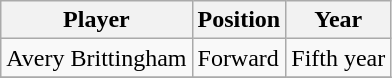<table class="wikitable" border="1">
<tr align=center>
<th style= >Player</th>
<th style= >Position</th>
<th style= >Year</th>
</tr>
<tr>
<td>Avery Brittingham</td>
<td>Forward</td>
<td>Fifth year</td>
</tr>
<tr>
</tr>
</table>
